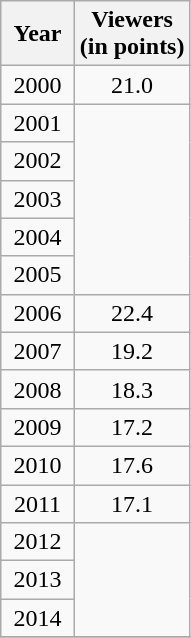<table class="wikitable" style="text-align:center">
<tr>
<th style="padding:0 8px;">Year</th>
<th>Viewers<br>(in points)</th>
</tr>
<tr>
<td>2000</td>
<td style="text-align:center">21.0</td>
</tr>
<tr>
<td>2001</td>
<td style="text-align:center" rowspan="5"></td>
</tr>
<tr>
<td>2002</td>
</tr>
<tr>
<td>2003</td>
</tr>
<tr>
<td>2004</td>
</tr>
<tr>
<td>2005</td>
</tr>
<tr>
<td>2006</td>
<td style="text-align:center">22.4</td>
</tr>
<tr>
<td>2007</td>
<td style="text-align:center">19.2</td>
</tr>
<tr>
<td>2008</td>
<td style="text-align:center">18.3</td>
</tr>
<tr>
<td>2009</td>
<td style="text-align:center">17.2</td>
</tr>
<tr>
<td>2010</td>
<td style="text-align:center">17.6</td>
</tr>
<tr>
<td>2011</td>
<td style="text-align:center">17.1</td>
</tr>
<tr>
<td>2012</td>
<td style="text-align:center" rowspan="3"></td>
</tr>
<tr>
<td>2013</td>
</tr>
<tr>
<td>2014</td>
</tr>
<tr>
</tr>
</table>
